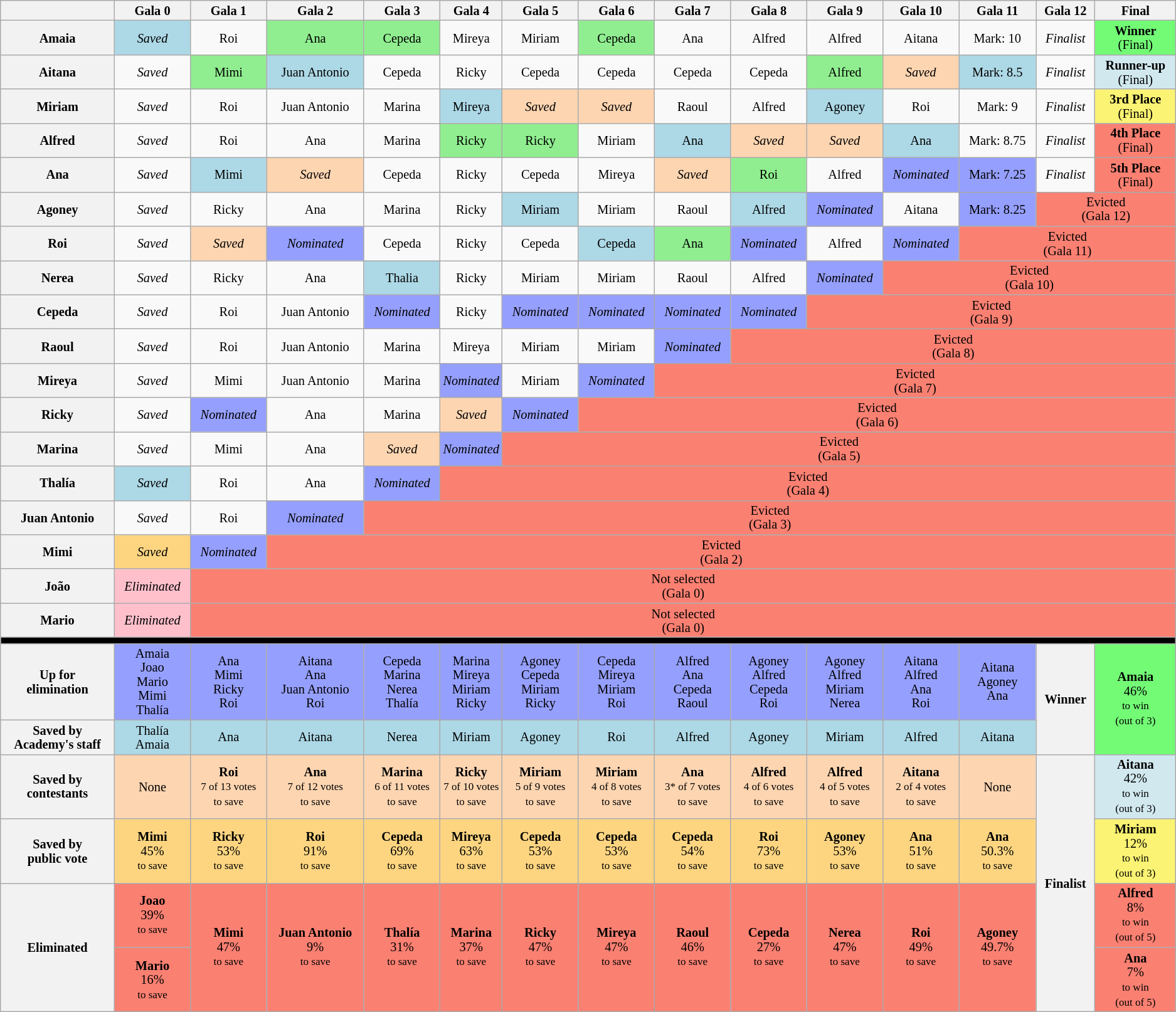<table class="wikitable" style="text-align:center; font-size:85%; line-height:15px;">
<tr>
<th scope="col"></th>
<th scope="col">Gala 0</th>
<th scope="col">Gala 1</th>
<th scope="col">Gala 2</th>
<th scope="col">Gala 3</th>
<th scope="col">Gala 4</th>
<th scope="col">Gala 5</th>
<th scope="col">Gala 6</th>
<th scope="col">Gala 7</th>
<th scope="col">Gala 8</th>
<th scope="col">Gala 9</th>
<th scope="col">Gala 10</th>
<th scope="col">Gala 11</th>
<th scope="col">Gala 12</th>
<th scope="col">Final</th>
</tr>
<tr>
<th scope="row">Amaia</th>
<td style="background: lightblue;"><em>Saved</em></td>
<td>Roi</td>
<td style="background-color: lightgreen;">Ana</td>
<td style="background-color: lightgreen;">Cepeda</td>
<td>Mireya</td>
<td>Miriam</td>
<td style="background: lightgreen;">Cepeda</td>
<td>Ana</td>
<td>Alfred</td>
<td>Alfred</td>
<td>Aitana</td>
<td><span>Mark: 10 </span></td>
<td><em>Finalist</em></td>
<td style="background-color: rgb(115, 251, 118);"><strong>Winner</strong><br>(Final)</td>
</tr>
<tr>
<th scope="row">Aitana</th>
<td><em>Saved</em></td>
<td style="background-color: lightgreen;">Mimi</td>
<td style="background: lightblue;">Juan Antonio</td>
<td>Cepeda</td>
<td>Ricky</td>
<td>Cepeda</td>
<td>Cepeda</td>
<td>Cepeda</td>
<td>Cepeda</td>
<td style="background-color: lightgreen;">Alfred</td>
<td style="background: rgb(253, 213, 177);"><em>Saved</em></td>
<td style="background: lightblue;"><span>Mark: 8.5 </span></td>
<td><em>Finalist</em></td>
<td style="background-color: rgb(209, 232, 239);"><strong>Runner-up</strong><br>(Final)</td>
</tr>
<tr>
<th scope="row">Miriam</th>
<td><em>Saved</em></td>
<td>Roi</td>
<td>Juan Antonio</td>
<td>Marina</td>
<td style="background: lightblue;">Mireya</td>
<td style="background: rgb(253, 213, 177);"><em>Saved</em></td>
<td style="background: rgb(253, 213, 177);"><em>Saved</em></td>
<td>Raoul</td>
<td>Alfred</td>
<td style="background: lightblue;">Agoney</td>
<td>Roi</td>
<td><span>Mark: 9 </span></td>
<td><em>Finalist</em></td>
<td style="background-color: rgb(251, 243, 115);"><strong>3rd Place</strong><br>(Final)</td>
</tr>
<tr>
<th scope="row">Alfred</th>
<td><em>Saved</em></td>
<td>Roi</td>
<td>Ana</td>
<td>Marina</td>
<td style="background-color: lightgreen;">Ricky</td>
<td style="background-color: lightgreen;">Ricky</td>
<td>Miriam</td>
<td style="background: lightblue;">Ana</td>
<td style="background: rgb(253, 213, 177);"><em>Saved</em></td>
<td style="background: rgb(253, 213, 177);"><em>Saved</em></td>
<td style="background: lightblue;">Ana</td>
<td><span>Mark: 8.75 </span></td>
<td><em>Finalist</em></td>
<td style="background-color: salmon;"><strong>4th Place</strong><br>(Final)</td>
</tr>
<tr>
<th scope="row">Ana</th>
<td><em>Saved</em></td>
<td style="background: lightblue;">Mimi</td>
<td style="background: rgb(253, 213, 177);"><em>Saved</em></td>
<td>Cepeda</td>
<td>Ricky</td>
<td>Cepeda</td>
<td>Mireya</td>
<td style="background: rgb(253, 213, 177);"><em>Saved</em></td>
<td style="background: lightgreen;">Roi</td>
<td>Alfred</td>
<td style="background: rgb(149, 159, 253);"><em>Nominated</em></td>
<td style="background-color: rgb(149, 159, 253);"><span>Mark: 7.25 </span></td>
<td><em>Finalist</em></td>
<td style="background-color: salmon;"><strong>5th Place</strong><br>(Final)</td>
</tr>
<tr>
<th scope="row">Agoney</th>
<td><em>Saved</em></td>
<td>Ricky</td>
<td>Ana</td>
<td>Marina</td>
<td>Ricky</td>
<td style="background: lightblue;">Miriam</td>
<td>Miriam</td>
<td>Raoul</td>
<td style="background: lightblue;">Alfred</td>
<td style="background-color: rgb(149, 159, 253);"><em>Nominated</em></td>
<td>Aitana</td>
<td style="background-color: rgb(149, 159, 253);"><span>Mark: 8.25 </span></td>
<td colspan="2" style="background: salmon;">Evicted<br>(Gala 12)</td>
</tr>
<tr>
<th scope="row">Roi</th>
<td><em>Saved</em></td>
<td style="background: rgb(253, 213, 177);"><em>Saved</em></td>
<td style="background: rgb(149, 159, 253);"><em>Nominated</em></td>
<td>Cepeda</td>
<td>Ricky</td>
<td>Cepeda</td>
<td style="background: lightblue;">Cepeda</td>
<td style="background-color: lightgreen;">Ana</td>
<td style="background: rgb(149, 159, 253);"><em>Nominated</em></td>
<td>Alfred</td>
<td style="background: rgb(149, 159, 253);"><em>Nominated</em></td>
<td colspan="3" style="background: salmon;">Evicted<br>(Gala 11)</td>
</tr>
<tr>
<th scope="row">Nerea</th>
<td><em>Saved</em></td>
<td>Ricky</td>
<td>Ana</td>
<td style="background: lightblue;">Thalia</td>
<td>Ricky</td>
<td>Miriam</td>
<td>Miriam</td>
<td>Raoul</td>
<td>Alfred</td>
<td style="background-color: rgb(149, 159, 253);"><em>Nominated</em></td>
<td colspan="4" style="background: salmon;">Evicted<br>(Gala 10)</td>
</tr>
<tr>
<th scope="row">Cepeda</th>
<td><em>Saved</em></td>
<td>Roi</td>
<td>Juan Antonio</td>
<td style="background: rgb(149, 159, 253);"><em>Nominated</em></td>
<td>Ricky</td>
<td style="background-color: rgb(149, 159, 253);"><em>Nominated</em></td>
<td style="background-color: rgb(149, 159, 253);"><em>Nominated</em></td>
<td style="background-color: rgb(149, 159, 253);"><em>Nominated</em></td>
<td style="background: rgb(149, 159, 253);"><em>Nominated</em></td>
<td colspan="5" style="background: salmon;">Evicted<br>(Gala 9)</td>
</tr>
<tr>
<th scope="row">Raoul</th>
<td><em>Saved</em></td>
<td>Roi</td>
<td>Juan Antonio</td>
<td>Marina</td>
<td>Mireya</td>
<td>Miriam</td>
<td>Miriam</td>
<td style="background: rgb(149, 159, 253);"><em>Nominated</em></td>
<td colspan="6" style="background: salmon;">Evicted<br>(Gala 8)</td>
</tr>
<tr>
<th scope="row">Mireya</th>
<td><em>Saved</em></td>
<td>Mimi</td>
<td>Juan Antonio</td>
<td>Marina</td>
<td style="background: rgb(149, 159, 253);"><em>Nominated</em></td>
<td>Miriam</td>
<td style="background: rgb(149, 159, 253);"><em>Nominated</em></td>
<td colspan="7" style="background: salmon;">Evicted<br>(Gala 7)</td>
</tr>
<tr>
<th scope="row">Ricky</th>
<td><em>Saved</em></td>
<td style="background: rgb(149, 159, 253);"><em>Nominated</em></td>
<td>Ana</td>
<td>Marina</td>
<td style="background: rgb(253, 213, 177);"><em>Saved</em></td>
<td style="background: rgb(149, 159, 253);"><em>Nominated</em></td>
<td colspan="8" style="background: salmon;">Evicted<br>(Gala 6)</td>
</tr>
<tr>
<th scope="row">Marina</th>
<td><em>Saved</em></td>
<td>Mimi</td>
<td>Ana</td>
<td style="background: rgb(253, 213, 177);"><em>Saved</em></td>
<td style="background: rgb(149, 159, 253);"><em>Nominated</em></td>
<td colspan="9" style="background: salmon;">Evicted<br>(Gala 5)</td>
</tr>
<tr>
<th scope="row">Thalía</th>
<td style="background: lightblue;"><em>Saved</em></td>
<td>Roi</td>
<td>Ana</td>
<td style="background: rgb(149, 159, 253);"><em>Nominated</em></td>
<td colspan="10" style="background: salmon;">Evicted<br>(Gala 4)</td>
</tr>
<tr>
<th scope="row">Juan Antonio</th>
<td><em>Saved</em></td>
<td>Roi</td>
<td style="background: rgb(149, 159, 253);"><em>Nominated</em></td>
<td colspan="11" style="background: salmon;">Evicted<br>(Gala 3)</td>
</tr>
<tr>
<th scope="row">Mimi</th>
<td style="background: rgb(253, 213, 129);"><em>Saved</em></td>
<td style="background: rgb(149, 159, 253);"><em>Nominated</em></td>
<td colspan="12" style="background: salmon;">Evicted<br>(Gala 2)</td>
</tr>
<tr>
<th scope="row">João</th>
<td style="background: pink;"><em>Eliminated</em></td>
<td colspan="13" style="background: salmon;">Not selected<br>(Gala 0)</td>
</tr>
<tr>
<th scope="row">Mario</th>
<td style="background: pink;"><em>Eliminated</em></td>
<td colspan="13" style="background: salmon;">Not selected<br>(Gala 0)</td>
</tr>
<tr>
<th colspan="15" style="background-color: black;"></th>
</tr>
<tr>
<th scope="row">Up for<br>elimination</th>
<td style="background: rgb(149, 159, 253);">Amaia<br>Joao<br>Mario<br>Mimi<br>Thalía</td>
<td style="background: rgb(149, 159, 253);">Ana<br>Mimi<br>Ricky<br>Roi</td>
<td style="background: rgb(149, 159, 253);">Aitana<br>Ana<br>Juan Antonio<br>Roi</td>
<td style="background: rgb(149, 159, 253);">Cepeda<br>Marina<br>Nerea<br>Thalía</td>
<td style="background: rgb(149, 159, 253);">Marina<br>Mireya<br>Miriam<br>Ricky</td>
<td style="background: rgb(149, 159, 253);">Agoney<br>Cepeda<br>Miriam<br>Ricky</td>
<td style="background: rgb(149, 159, 253);">Cepeda<br>Mireya<br>Miriam<br>Roi</td>
<td style="background: rgb(149, 159, 253);">Alfred<br>Ana<br>Cepeda<br>Raoul</td>
<td style="background: rgb(149, 159, 253);">Agoney<br>Alfred<br>Cepeda<br>Roi</td>
<td style="background: rgb(149, 159, 253);">Agoney<br>Alfred<br>Miriam<br>Nerea</td>
<td style="background: rgb(149, 159, 253);">Aitana<br>Alfred<br>Ana<br>Roi</td>
<td style="background: rgb(149, 159, 253);">Aitana<br>Agoney<br>Ana</td>
<th rowspan="2">Winner</th>
<td rowspan="2" style="background: rgb(115, 251, 118);"><strong>Amaia</strong><br>46%<br><small>to win<br>(out of 3)</small></td>
</tr>
<tr>
<th scope="row">Saved by<br>Academy's staff</th>
<td style="background-color: lightblue;">Thalía<br>Amaia</td>
<td style="background-color: lightblue;">Ana</td>
<td style="background-color: lightblue;">Aitana</td>
<td style="background-color: lightblue;">Nerea</td>
<td style="background-color: lightblue;">Miriam</td>
<td style="background-color: lightblue;">Agoney</td>
<td style="background-color: lightblue;">Roi</td>
<td style="background-color: lightblue;">Alfred</td>
<td style="background-color: lightblue;">Agoney</td>
<td style="background-color: lightblue;">Miriam</td>
<td style="background-color: lightblue;">Alfred</td>
<td style="background-color: lightblue;">Aitana</td>
</tr>
<tr>
<th scope="row">Saved by<br>contestants</th>
<td style="background-color: rgb(253, 213, 177);">None</td>
<td style="background-color: rgb(253, 213, 177);"><strong>Roi</strong><br><small>7 of 13 votes</small><br><small>to save </small></td>
<td style="background-color: rgb(253, 213, 177);"><strong>Ana</strong><br><small>7 of 12 votes</small><br><small>to save </small></td>
<td style="background-color: rgb(253, 213, 177);"><strong>Marina</strong><br><small>6 of 11 votes</small><br><small>to save </small></td>
<td style="background-color: rgb(253, 213, 177);"><strong>Ricky</strong><br><small>7 of 10 votes</small><br><small>to save </small></td>
<td style="background-color: rgb(253, 213, 177);"><strong>Miriam</strong><br><small>5 of 9 votes</small><br><small>to save </small></td>
<td style="background-color: rgb(253, 213, 177);"><strong>Miriam</strong><br><small>4 of 8 votes</small><br><small>to save</small></td>
<td style="background-color: rgb(253, 213, 177);"><strong>Ana</strong><br><small>3* of 7 votes</small><br><small>to save</small></td>
<td style="background-color: rgb(253, 213, 177);"><strong>Alfred</strong><br><small>4 of 6 votes</small><br><small>to save</small></td>
<td style="background-color: rgb(253, 213, 177);"><strong>Alfred</strong><br><small>4 of 5 votes</small><br><small>to save</small></td>
<td style="background-color: rgb(253, 213, 177);"><strong>Aitana</strong><br><small>2 of 4 votes</small><br><small>to save</small></td>
<td style="background-color: rgb(253, 213, 177);">None</td>
<th rowspan="4">Finalist</th>
<td style="background-color: rgb(209, 232, 239);"><strong>Aitana</strong><br>42%<br><small>to win<br>(out of 3) </small></td>
</tr>
<tr>
<th scope="row">Saved by<br>public vote</th>
<td style="background-color: rgb(253, 213, 129);"><strong>Mimi</strong><br>45%<br><small>to save </small></td>
<td style="background-color: rgb(253, 213, 129);"><strong>Ricky</strong><br>53%<br><small>to save </small></td>
<td style="background-color: rgb(253, 213, 129);"><strong>Roi</strong><br>91%<br><small>to save </small></td>
<td style="background-color: rgb(253, 213, 129);"><strong>Cepeda</strong><br>69%<br><small>to save </small></td>
<td style="background-color: rgb(253, 213, 129);"><strong>Mireya</strong><br>63%<br><small>to save </small></td>
<td style="background-color: rgb(253, 213, 129);"><strong>Cepeda</strong><br>53%<br><small>to save </small></td>
<td style="background-color: rgb(253, 213, 129);"><strong>Cepeda</strong><br>53%<br><small>to save </small></td>
<td style="background-color: rgb(253, 213, 129);"><strong>Cepeda</strong><br>54%<br><small>to save </small></td>
<td style="background-color: rgb(253, 213, 129);"><strong>Roi</strong><br>73%<br><small>to save </small></td>
<td style="background-color: rgb(253, 213, 129);"><strong>Agoney</strong><br>53%<br><small>to save </small></td>
<td style="background-color: rgb(253, 213, 129);"><strong>Ana</strong><br>51%<br><small>to save </small></td>
<td style="background-color: rgb(253, 213, 129);"><strong>Ana</strong><br>50.3%<br><small>to save </small></td>
<td style="background-color: rgb(251, 243, 115);"><strong>Miriam</strong><br>12%<br><small>to win<br>(out of 3) </small></td>
</tr>
<tr>
<th scope="row" rowspan=2>Eliminated</th>
<td style="background:salmon;"><strong>Joao</strong><br>39%<br><small>to save </small></td>
<td rowspan=2 style="background:salmon;"><strong>Mimi</strong><br>47%<br><small>to save </small></td>
<td rowspan=2 style="background:salmon;"><strong>Juan Antonio</strong><br>9%<br><small>to save </small></td>
<td rowspan=2 style="background:salmon;"><strong>Thalía</strong><br>31%<br><small>to save </small></td>
<td rowspan=2 style="background:salmon; width:5%;"><strong>Marina</strong><br>37%<br><small>to save </small></td>
<td rowspan=2 style="background:salmon;"><strong>Ricky</strong><br>47%<br><small>to save </small></td>
<td rowspan=2 style="background:salmon;"><strong>Mireya</strong><br>47%<br><small>to save </small></td>
<td rowspan=2 style="background:salmon;"><strong>Raoul</strong><br>46%<br><small>to save </small></td>
<td rowspan=2 style="background:salmon;"><strong>Cepeda</strong><br>27%<br><small>to save </small></td>
<td rowspan=2 style="background:salmon;"><strong>Nerea</strong><br>47%<br><small>to save </small></td>
<td rowspan=2 style="background:salmon;"><strong>Roi</strong><br>49%<br><small>to save </small></td>
<td rowspan=2 style="background:salmon;"><strong>Agoney</strong><br>49.7%<br><small>to save </small></td>
<td style="background: salmon;"><strong>Alfred</strong><br>8%<br><small>to win<br>(out of 5) </small></td>
</tr>
<tr>
<td style="background:salmon;"><strong>Mario</strong><br>16%<br><small>to save </small></td>
<td style="background-color: salmon;"><strong>Ana</strong><br>7%<br><small>to win<br>(out of 5) </small></td>
</tr>
</table>
